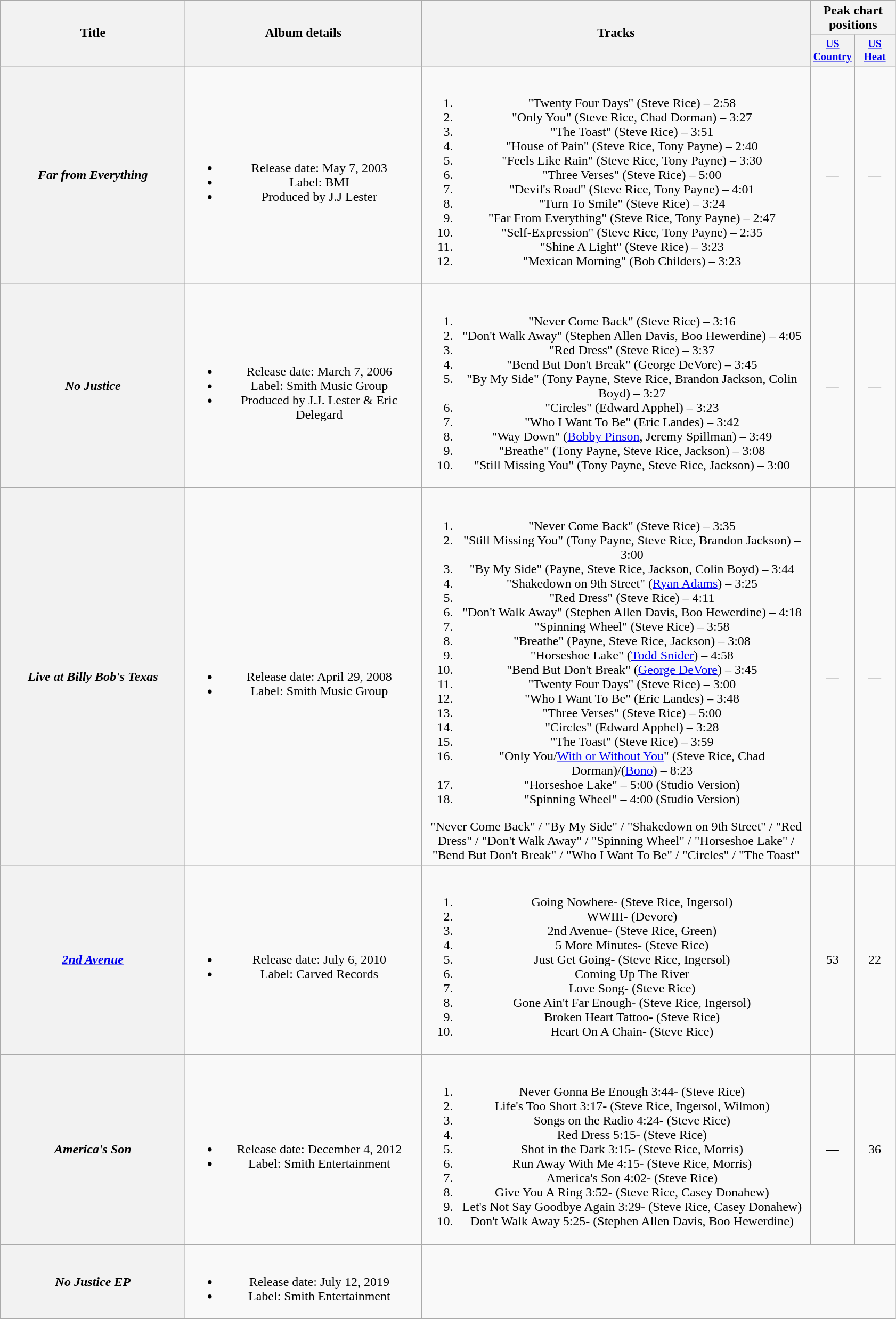<table class="wikitable plainrowheaders" style="text-align:center;">
<tr>
<th rowspan="2" style="width:14em;">Title</th>
<th rowspan="2" style="width:18em;">Album details</th>
<th rowspan="2" style="width:30em;">Tracks</th>
<th colspan="2">Peak chart<br>positions</th>
</tr>
<tr style="font-size:smaller;">
<th width="45"><a href='#'>US Country</a></th>
<th width="45"><a href='#'>US Heat</a></th>
</tr>
<tr>
<th scope="row"><em>Far from Everything</em></th>
<td><br><ul><li>Release date: May 7, 2003</li><li>Label: BMI</li><li>Produced by J.J Lester</li></ul></td>
<td><br><ol><li>"Twenty Four Days" (Steve Rice) – 2:58</li><li>"Only You" (Steve Rice, Chad Dorman) – 3:27</li><li>"The Toast" (Steve Rice) – 3:51</li><li>"House of Pain" (Steve Rice, Tony Payne) – 2:40</li><li>"Feels Like Rain" (Steve Rice, Tony Payne) – 3:30</li><li>"Three Verses" (Steve Rice) – 5:00</li><li>"Devil's Road" (Steve Rice, Tony Payne) – 4:01</li><li>"Turn To Smile" (Steve Rice) – 3:24</li><li>"Far From Everything" (Steve Rice, Tony Payne) – 2:47</li><li>"Self-Expression" (Steve Rice, Tony Payne) – 2:35</li><li>"Shine A Light" (Steve Rice) – 3:23</li><li>"Mexican Morning" (Bob Childers) – 3:23</li></ol></td>
<td>—</td>
<td>—</td>
</tr>
<tr>
<th scope="row"><em>No Justice</em></th>
<td><br><ul><li>Release date: March 7, 2006</li><li>Label: Smith Music Group</li><li>Produced by J.J. Lester & Eric Delegard</li></ul></td>
<td><br><ol><li>"Never Come Back" (Steve Rice) – 3:16</li><li>"Don't Walk Away" (Stephen Allen Davis, Boo Hewerdine) – 4:05</li><li>"Red Dress" (Steve Rice) – 3:37</li><li>"Bend But Don't Break" (George DeVore) – 3:45</li><li>"By My Side" (Tony Payne, Steve Rice, Brandon Jackson, Colin Boyd) – 3:27</li><li>"Circles" (Edward Apphel) – 3:23</li><li>"Who I Want To Be" (Eric Landes) – 3:42</li><li>"Way Down" (<a href='#'>Bobby Pinson</a>, Jeremy Spillman) – 3:49</li><li>"Breathe" (Tony Payne, Steve Rice, Jackson) – 3:08</li><li>"Still Missing You" (Tony Payne, Steve Rice, Jackson) – 3:00</li></ol></td>
<td>—</td>
<td>—</td>
</tr>
<tr>
<th scope="row"><em>Live at Billy Bob's Texas</em></th>
<td><br><ul><li>Release date: April 29, 2008</li><li>Label: Smith Music Group</li></ul></td>
<td><br><ol><li>"Never Come Back" (Steve Rice) – 3:35</li><li>"Still Missing You" (Tony Payne, Steve Rice, Brandon Jackson) – 3:00</li><li>"By My Side" (Payne, Steve Rice, Jackson, Colin Boyd) – 3:44</li><li>"Shakedown on 9th Street" (<a href='#'>Ryan Adams</a>) – 3:25</li><li>"Red Dress" (Steve Rice) – 4:11</li><li>"Don't Walk Away" (Stephen Allen Davis, Boo Hewerdine) – 4:18</li><li>"Spinning Wheel" (Steve Rice) – 3:58</li><li>"Breathe" (Payne, Steve Rice, Jackson) – 3:08</li><li>"Horseshoe Lake" (<a href='#'>Todd Snider</a>) – 4:58</li><li>"Bend But Don't Break" (<a href='#'>George DeVore</a>) – 3:45</li><li>"Twenty Four Days" (Steve Rice) – 3:00</li><li>"Who I Want To Be" (Eric Landes) – 3:48</li><li>"Three Verses" (Steve Rice) – 5:00</li><li>"Circles" (Edward Apphel) – 3:28</li><li>"The Toast" (Steve Rice) – 3:59</li><li>"Only You/<a href='#'>With or Without You</a>" (Steve Rice, Chad Dorman)/(<a href='#'>Bono</a>) – 8:23</li><li>"Horseshoe Lake" – 5:00 (Studio Version)</li><li>"Spinning Wheel" – 4:00 (Studio Version)</li></ol>"Never Come Back" / "By My Side" / "Shakedown on 9th Street" / "Red Dress" / "Don't Walk Away" / "Spinning Wheel" / "Horseshoe Lake" / "Bend But Don't Break" / "Who I Want To Be" / "Circles" / "The Toast"</td>
<td>—</td>
<td>—</td>
</tr>
<tr>
<th scope="row"><em><a href='#'>2nd Avenue</a></em></th>
<td><br><ul><li>Release date: July 6, 2010</li><li>Label: Carved Records</li></ul></td>
<td><br><ol><li>Going Nowhere- (Steve Rice, Ingersol)</li><li>WWIII- (Devore)</li><li>2nd Avenue- (Steve Rice, Green)</li><li>5 More Minutes- (Steve Rice)</li><li>Just Get Going- (Steve Rice, Ingersol)</li><li>Coming Up The River</li><li>Love Song- (Steve Rice)</li><li>Gone Ain't Far Enough- (Steve Rice, Ingersol)</li><li>Broken Heart Tattoo- (Steve Rice)</li><li>Heart On A Chain- (Steve Rice)</li></ol></td>
<td>53</td>
<td>22</td>
</tr>
<tr>
<th scope="row"><em>America's Son</em></th>
<td><br><ul><li>Release date: December 4, 2012</li><li>Label: Smith Entertainment</li></ul></td>
<td><br><ol><li>Never Gonna Be Enough 3:44- (Steve Rice)</li><li>Life's Too Short 3:17- (Steve Rice, Ingersol, Wilmon)</li><li>Songs on the Radio 4:24- (Steve Rice)</li><li>Red Dress 5:15- (Steve Rice)</li><li>Shot in the Dark 3:15- (Steve Rice, Morris)</li><li>Run Away With Me 4:15- (Steve Rice, Morris)</li><li>America's Son 4:02- (Steve Rice)</li><li>Give You A Ring 3:52- (Steve Rice, Casey Donahew)</li><li>Let's Not Say Goodbye Again 3:29- (Steve Rice, Casey Donahew)</li><li>Don't Walk Away 5:25- (Stephen Allen Davis, Boo Hewerdine)</li></ol></td>
<td>—</td>
<td>36</td>
</tr>
<tr>
<th scope="row"><em>No Justice EP</em></th>
<td><br><ul><li>Release date: July 12, 2019</li><li>Label: Smith Entertainment</li></ul></td>
</tr>
</table>
